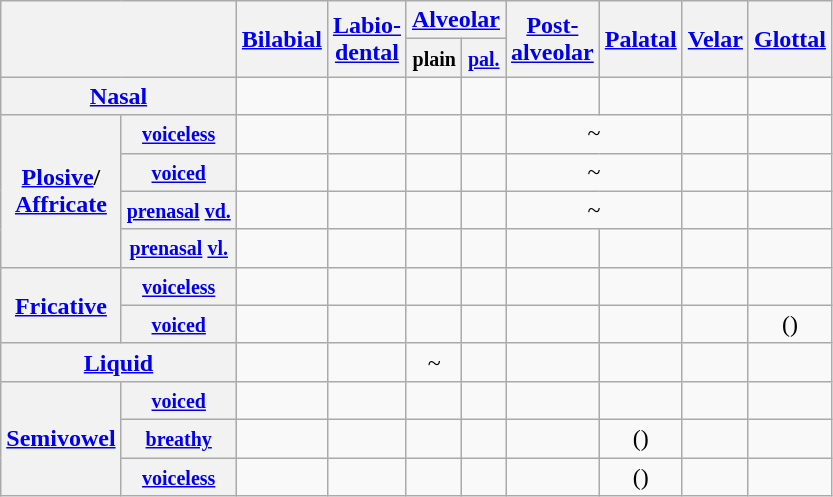<table class="wikitable" style="text-align:center">
<tr>
<th colspan="2" rowspan="2"></th>
<th rowspan="2"><a href='#'>Bilabial</a></th>
<th rowspan="2"><a href='#'>Labio-<br>dental</a></th>
<th colspan="2"><a href='#'>Alveolar</a></th>
<th rowspan="2"><a href='#'>Post-<br>alveolar</a></th>
<th rowspan="2"><a href='#'>Palatal</a></th>
<th rowspan="2"><a href='#'>Velar</a></th>
<th rowspan="2"><a href='#'>Glottal</a></th>
</tr>
<tr>
<th><small>plain</small></th>
<th><small><a href='#'>pal.</a></small></th>
</tr>
<tr>
<th colspan="2"><a href='#'>Nasal</a></th>
<td></td>
<td></td>
<td></td>
<td></td>
<td></td>
<td></td>
<td></td>
<td></td>
</tr>
<tr>
<th rowspan="4"><a href='#'>Plosive</a>/<br><a href='#'>Affricate</a></th>
<th><small><a href='#'>voiceless</a></small></th>
<td></td>
<td></td>
<td></td>
<td></td>
<td colspan=2> ~ </td>
<td></td>
<td></td>
</tr>
<tr>
<th><small><a href='#'>voiced</a></small></th>
<td></td>
<td></td>
<td></td>
<td></td>
<td colspan=2> ~ </td>
<td></td>
<td></td>
</tr>
<tr>
<th><small><a href='#'>prenasal</a> <a href='#'>vd.</a></small></th>
<td></td>
<td></td>
<td></td>
<td></td>
<td colspan=2> ~ </td>
<td></td>
<td></td>
</tr>
<tr>
<th><small><a href='#'>prenasal</a> <a href='#'>vl.</a></small></th>
<td></td>
<td></td>
<td></td>
<td></td>
<td></td>
<td></td>
<td></td>
<td></td>
</tr>
<tr>
<th rowspan="2"><a href='#'>Fricative</a></th>
<th><small><a href='#'>voiceless</a></small></th>
<td></td>
<td></td>
<td></td>
<td></td>
<td></td>
<td></td>
<td></td>
<td></td>
</tr>
<tr>
<th><small><a href='#'>voiced</a></small></th>
<td></td>
<td></td>
<td></td>
<td></td>
<td></td>
<td></td>
<td></td>
<td>()</td>
</tr>
<tr>
<th colspan="2"><a href='#'>Liquid</a></th>
<td></td>
<td></td>
<td> ~ </td>
<td></td>
<td></td>
<td></td>
<td></td>
<td></td>
</tr>
<tr>
<th rowspan="3"><a href='#'>Semivowel</a></th>
<th><small><a href='#'>voiced</a></small></th>
<td></td>
<td></td>
<td></td>
<td></td>
<td></td>
<td></td>
<td></td>
<td></td>
</tr>
<tr>
<th><small><a href='#'>breathy</a></small></th>
<td></td>
<td></td>
<td></td>
<td></td>
<td></td>
<td>()</td>
<td></td>
<td></td>
</tr>
<tr>
<th><small><a href='#'>voiceless</a></small></th>
<td></td>
<td></td>
<td></td>
<td></td>
<td></td>
<td>()</td>
<td></td>
<td></td>
</tr>
</table>
